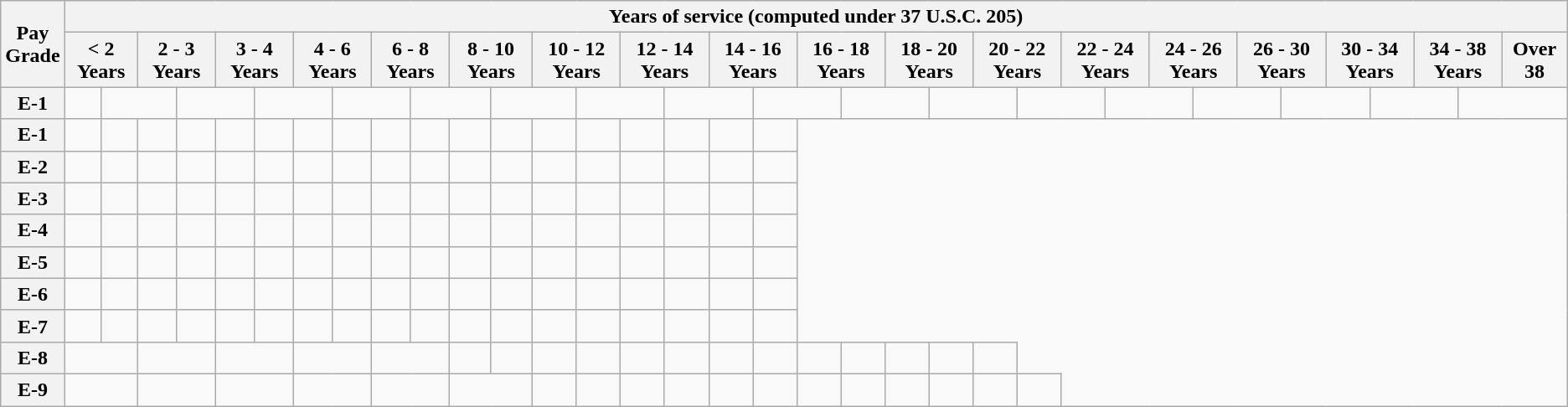<table class="wikitable">
<tr>
<th rowspan="2" scope="col">Pay<br>Grade</th>
<th colspan="36" scope="col">Years of service (computed under 37 U.S.C. 205)</th>
</tr>
<tr>
<th colspan="2" scope="col">< 2 Years</th>
<th colspan="2" scope="col">2 - 3 Years</th>
<th colspan="2" scope="col">3 - 4 Years</th>
<th colspan="2" scope="col">4 - 6 Years</th>
<th colspan="2" scope="col">6 - 8 Years</th>
<th colspan="2" scope="col">8 - 10 Years</th>
<th colspan="2" scope="col">10 - 12 Years</th>
<th colspan="2" scope="col">12 - 14 Years</th>
<th colspan="2" scope="col">14 - 16 Years</th>
<th colspan="2" scope="col">16 - 18 Years</th>
<th colspan="2" scope="col">18 - 20 Years</th>
<th colspan="2" scope="col">20 - 22 Years</th>
<th colspan="2" scope="col">22 - 24 Years</th>
<th colspan="2" scope="col">24 - 26 Years</th>
<th colspan="2" scope="col">26 - 30 Years</th>
<th colspan="2" scope="col">30 - 34 Years</th>
<th colspan="2" scope="col">34 - 38 Years</th>
<th colspan="2" scope="col">Over 38</th>
</tr>
<tr>
<th scope="row">E-1</th>
<td></td>
<td colspan="2"></td>
<td colspan="2"></td>
<td colspan="2"></td>
<td colspan="2"></td>
<td colspan="2"></td>
<td colspan="2"></td>
<td colspan="2"></td>
<td colspan="2"></td>
<td colspan="2"></td>
<td colspan="2"></td>
<td colspan="2"></td>
<td colspan="2"></td>
<td colspan="2"></td>
<td colspan="2"></td>
<td colspan="2"></td>
<td colspan="2"></td>
<td colspan="2"></td>
</tr>
<tr>
<th scope="row">E-1</th>
<td></td>
<td></td>
<td></td>
<td></td>
<td></td>
<td></td>
<td></td>
<td></td>
<td></td>
<td></td>
<td></td>
<td></td>
<td></td>
<td></td>
<td></td>
<td></td>
<td></td>
<td></td>
</tr>
<tr>
<th scope="row">E-2</th>
<td></td>
<td></td>
<td></td>
<td></td>
<td></td>
<td></td>
<td></td>
<td></td>
<td></td>
<td></td>
<td></td>
<td></td>
<td></td>
<td></td>
<td></td>
<td></td>
<td></td>
<td></td>
</tr>
<tr>
<th scope="row">E-3</th>
<td></td>
<td></td>
<td></td>
<td></td>
<td></td>
<td></td>
<td></td>
<td></td>
<td></td>
<td></td>
<td></td>
<td></td>
<td></td>
<td></td>
<td></td>
<td></td>
<td></td>
<td></td>
</tr>
<tr>
<th scope="row">E-4</th>
<td></td>
<td></td>
<td></td>
<td></td>
<td></td>
<td></td>
<td></td>
<td></td>
<td></td>
<td></td>
<td></td>
<td></td>
<td></td>
<td></td>
<td></td>
<td></td>
<td></td>
<td></td>
</tr>
<tr>
<th scope="row">E-5</th>
<td></td>
<td></td>
<td></td>
<td></td>
<td></td>
<td></td>
<td></td>
<td></td>
<td></td>
<td></td>
<td></td>
<td></td>
<td></td>
<td></td>
<td></td>
<td></td>
<td></td>
<td></td>
</tr>
<tr>
<th scope="row">E-6</th>
<td></td>
<td></td>
<td></td>
<td></td>
<td></td>
<td></td>
<td></td>
<td></td>
<td></td>
<td></td>
<td></td>
<td></td>
<td></td>
<td></td>
<td></td>
<td></td>
<td></td>
<td></td>
</tr>
<tr>
<th scope="row">E-7</th>
<td></td>
<td></td>
<td></td>
<td></td>
<td></td>
<td></td>
<td></td>
<td></td>
<td></td>
<td></td>
<td></td>
<td></td>
<td></td>
<td></td>
<td></td>
<td></td>
<td></td>
<td></td>
</tr>
<tr>
<th scope="row">E-8</th>
<td colspan="2"></td>
<td colspan="2"></td>
<td colspan="2"></td>
<td colspan="2"></td>
<td colspan="2"></td>
<td></td>
<td></td>
<td></td>
<td></td>
<td></td>
<td></td>
<td></td>
<td></td>
<td></td>
<td></td>
<td></td>
<td></td>
<td></td>
</tr>
<tr>
<th scope="row">E-9</th>
<td colspan="2"></td>
<td colspan="2"></td>
<td colspan="2"></td>
<td colspan="2"></td>
<td colspan="2"></td>
<td colspan="2"></td>
<td></td>
<td></td>
<td></td>
<td></td>
<td></td>
<td></td>
<td></td>
<td></td>
<td></td>
<td></td>
<td></td>
<td></td>
</tr>
</table>
